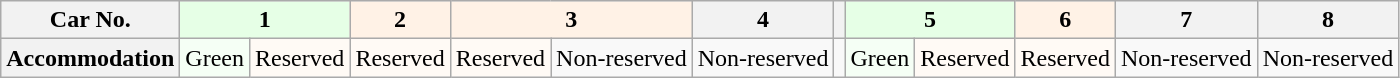<table class="wikitable">
<tr>
<th>Car No.</th>
<th colspan=2 style="background: #E6FFE6">1</th>
<th style="background: #FFF2E6">2</th>
<th colspan=2  style="background: #FFF2E6">3</th>
<th>4</th>
<th></th>
<th colspan=2 style="background: #E6FFE6">5</th>
<th style="background: #FFF2E6">6</th>
<th>7</th>
<th>8</th>
</tr>
<tr>
<th>Accommodation</th>
<td style="background: #F5FFF5">Green</td>
<td style="background: #FFFAF5">Reserved</td>
<td style="background: #FFFAF5">Reserved</td>
<td style="background: #FFFAF5">Reserved</td>
<td>Non-reserved</td>
<td>Non-reserved</td>
<td></td>
<td style="background: #F5FFF5">Green</td>
<td style="background: #FFFAF5">Reserved</td>
<td style="background: #FFFAF5">Reserved</td>
<td>Non-reserved</td>
<td>Non-reserved</td>
</tr>
</table>
